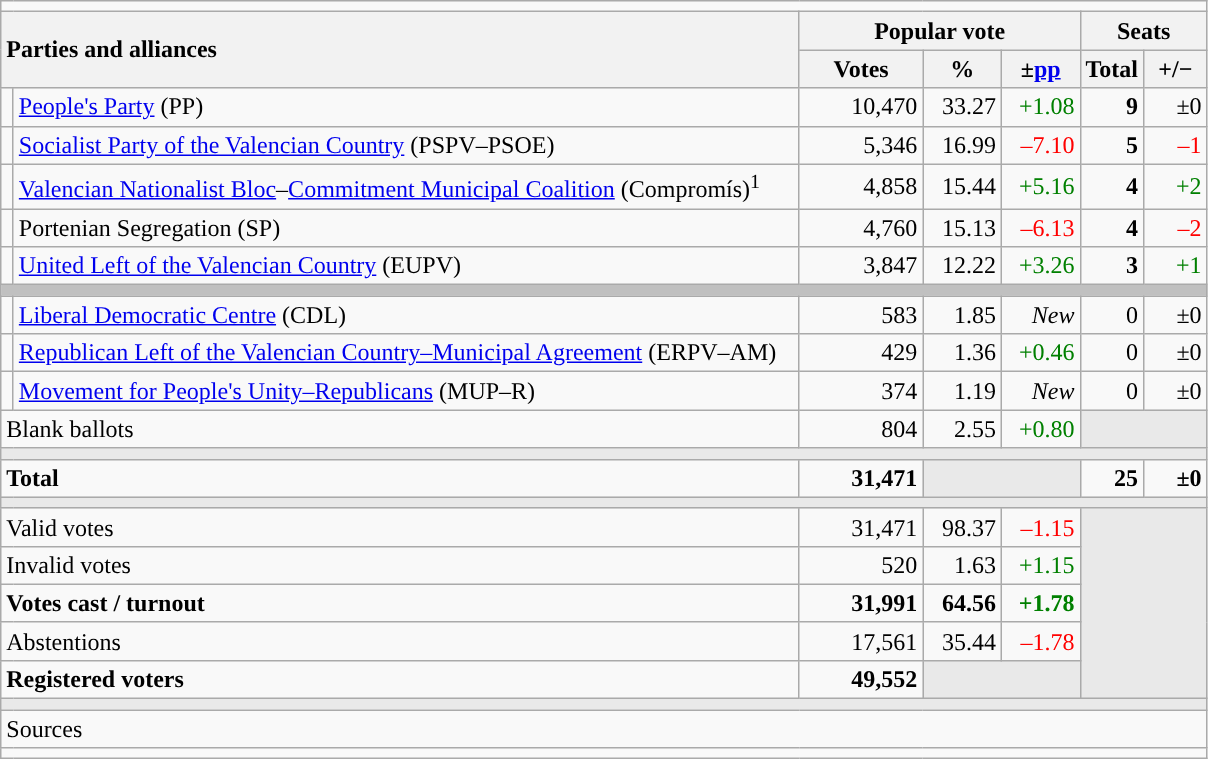<table class="wikitable" style="text-align:right;">
<tr>
<td colspan="7"></td>
</tr>
<tr>
<th style="text-align:left;" rowspan="2" colspan="2" width="525">Parties and alliances</th>
<th colspan="3">Popular vote</th>
<th colspan="2">Seats</th>
</tr>
<tr>
<th width="75">Votes</th>
<th width="45">%</th>
<th width="45">±<a href='#'>pp</a></th>
<th width="35">Total</th>
<th width="35">+/−</th>
</tr>
<tr>
<td width="1" style="color:inherit;background:"></td>
<td align="left"><a href='#'>People's Party</a> (PP)</td>
<td>10,470</td>
<td>33.27</td>
<td style="color:green;">+1.08</td>
<td><strong>9</strong></td>
<td>±0</td>
</tr>
<tr>
<td style="color:inherit;background:"></td>
<td align="left"><a href='#'>Socialist Party of the Valencian Country</a> (PSPV–PSOE)</td>
<td>5,346</td>
<td>16.99</td>
<td style="color:red;">–7.10</td>
<td><strong>5</strong></td>
<td style="color:red;">–1</td>
</tr>
<tr>
<td style="color:inherit;background:"></td>
<td align="left"><a href='#'>Valencian Nationalist Bloc</a>–<a href='#'>Commitment Municipal Coalition</a> (Compromís)<sup>1</sup></td>
<td>4,858</td>
<td>15.44</td>
<td style="color:green;">+5.16</td>
<td><strong>4</strong></td>
<td style="color:green;">+2</td>
</tr>
<tr>
<td style="color:inherit;background:"></td>
<td align="left">Portenian Segregation (SP)</td>
<td>4,760</td>
<td>15.13</td>
<td style="color:red;">–6.13</td>
<td><strong>4</strong></td>
<td style="color:red;">–2</td>
</tr>
<tr>
<td style="color:inherit;background:"></td>
<td align="left"><a href='#'>United Left of the Valencian Country</a> (EUPV)</td>
<td>3,847</td>
<td>12.22</td>
<td style="color:green;">+3.26</td>
<td><strong>3</strong></td>
<td style="color:green;">+1</td>
</tr>
<tr>
<td colspan="7" bgcolor="#C0C0C0"></td>
</tr>
<tr>
<td style="color:inherit;background:"></td>
<td align="left"><a href='#'>Liberal Democratic Centre</a> (CDL)</td>
<td>583</td>
<td>1.85</td>
<td><em>New</em></td>
<td>0</td>
<td>±0</td>
</tr>
<tr>
<td style="color:inherit;background:"></td>
<td align="left"><a href='#'>Republican Left of the Valencian Country–Municipal Agreement</a> (ERPV–AM)</td>
<td>429</td>
<td>1.36</td>
<td style="color:green;">+0.46</td>
<td>0</td>
<td>±0</td>
</tr>
<tr>
<td style="color:inherit;background:"></td>
<td align="left"><a href='#'>Movement for People's Unity–Republicans</a> (MUP–R)</td>
<td>374</td>
<td>1.19</td>
<td><em>New</em></td>
<td>0</td>
<td>±0</td>
</tr>
<tr>
<td align="left" colspan="2">Blank ballots</td>
<td>804</td>
<td>2.55</td>
<td style="color:green;">+0.80</td>
<td bgcolor="#E9E9E9" colspan="2"></td>
</tr>
<tr>
<td colspan="7" bgcolor="#E9E9E9"></td>
</tr>
<tr style="font-weight:bold;">
<td align="left" colspan="2">Total</td>
<td>31,471</td>
<td bgcolor="#E9E9E9" colspan="2"></td>
<td>25</td>
<td>±0</td>
</tr>
<tr>
<td colspan="7" bgcolor="#E9E9E9"></td>
</tr>
<tr>
<td align="left" colspan="2">Valid votes</td>
<td>31,471</td>
<td>98.37</td>
<td style="color:red;">–1.15</td>
<td bgcolor="#E9E9E9" colspan="2" rowspan="5"></td>
</tr>
<tr>
<td align="left" colspan="2">Invalid votes</td>
<td>520</td>
<td>1.63</td>
<td style="color:green;">+1.15</td>
</tr>
<tr style="font-weight:bold;">
<td align="left" colspan="2">Votes cast / turnout</td>
<td>31,991</td>
<td>64.56</td>
<td style="color:green;">+1.78</td>
</tr>
<tr>
<td align="left" colspan="2">Abstentions</td>
<td>17,561</td>
<td>35.44</td>
<td style="color:red;">–1.78</td>
</tr>
<tr style="font-weight:bold;">
<td align="left" colspan="2">Registered voters</td>
<td>49,552</td>
<td bgcolor="#E9E9E9" colspan="2"></td>
</tr>
<tr>
<td colspan="7" bgcolor="#E9E9E9"></td>
</tr>
<tr>
<td align="left" colspan="7">Sources</td>
</tr>
<tr>
<td colspan="7" style="text-align:left; max-width:790px;"></td>
</tr>
</table>
